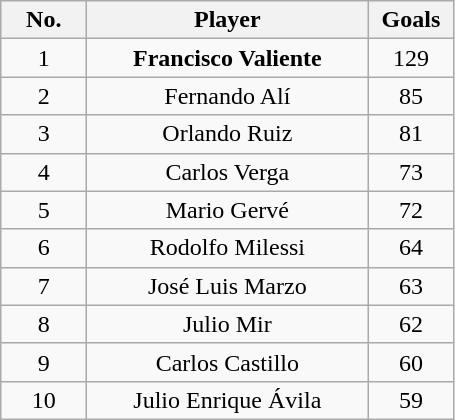<table class="wikitable sortable" style="text-align:center">
<tr>
<th style="width:50px;">No.</th>
<th style="width:180px;">Player</th>
<th style="width:50px;">Goals</th>
</tr>
<tr>
<td>1</td>
<td><strong>Francisco Valiente</strong></td>
<td>129</td>
</tr>
<tr>
<td>2</td>
<td>Fernando Alí</td>
<td>85</td>
</tr>
<tr>
<td>3</td>
<td>Orlando Ruiz</td>
<td>81</td>
</tr>
<tr>
<td>4</td>
<td>Carlos Verga</td>
<td>73</td>
</tr>
<tr>
<td>5</td>
<td>Mario Gervé</td>
<td>72</td>
</tr>
<tr>
<td>6</td>
<td>Rodolfo Milessi</td>
<td>64</td>
</tr>
<tr>
<td>7</td>
<td>José Luis Marzo</td>
<td>63</td>
</tr>
<tr>
<td>8</td>
<td>Julio Mir</td>
<td>62</td>
</tr>
<tr>
<td>9</td>
<td>Carlos Castillo</td>
<td>60</td>
</tr>
<tr>
<td>10</td>
<td>Julio Enrique Ávila</td>
<td>59</td>
</tr>
</table>
